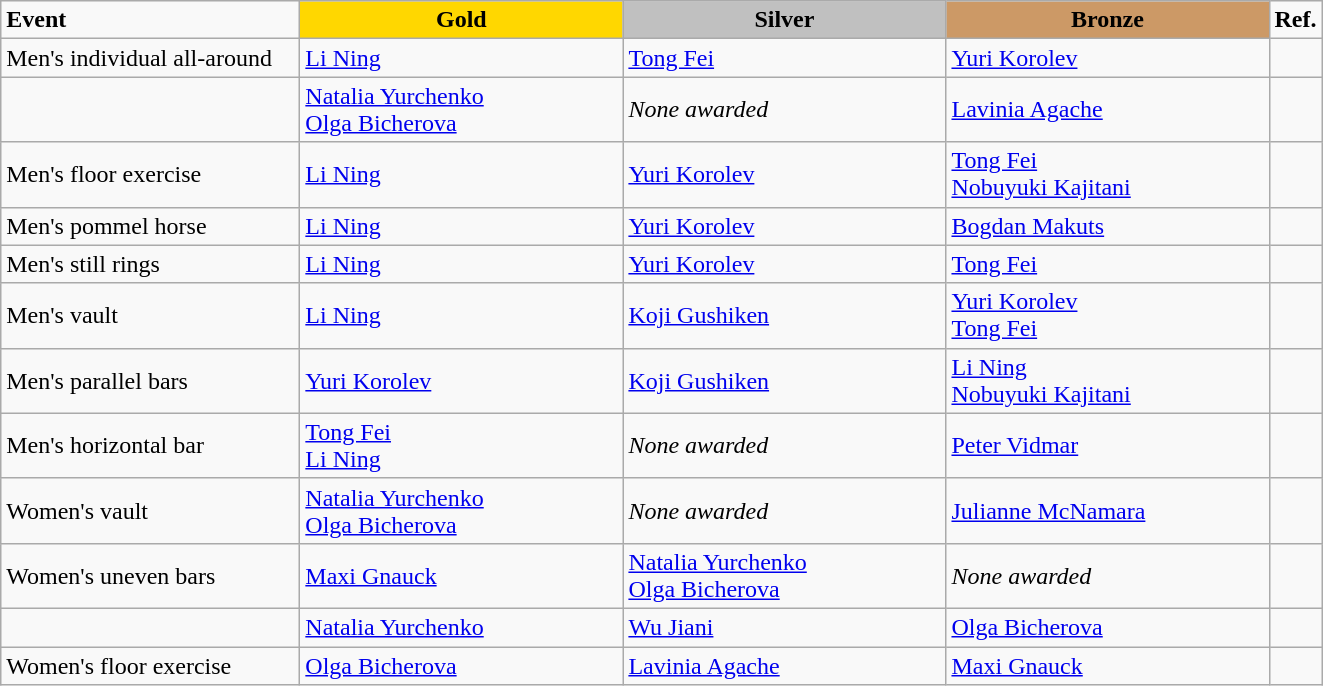<table class="wikitable">
<tr>
<td style="width:12em;"><strong>Event</strong></td>
<td style="text-align:center; background:gold; width:13em;"><strong>Gold</strong></td>
<td style="text-align:center; background:silver; width:13em;"><strong>Silver</strong></td>
<td style="text-align:center; background:#c96; width:13em;"><strong>Bronze</strong></td>
<td style="width:1em;"><strong>Ref.</strong></td>
</tr>
<tr>
<td>Men's individual all-around</td>
<td> <a href='#'>Li Ning</a></td>
<td> <a href='#'>Tong Fei</a></td>
<td> <a href='#'>Yuri Korolev</a></td>
<td></td>
</tr>
<tr>
<td></td>
<td> <a href='#'>Natalia Yurchenko</a> <br>  <a href='#'>Olga Bicherova</a></td>
<td><em>None awarded</em></td>
<td> <a href='#'>Lavinia Agache</a></td>
<td></td>
</tr>
<tr>
<td>Men's floor exercise</td>
<td> <a href='#'>Li Ning</a></td>
<td> <a href='#'>Yuri Korolev</a></td>
<td> <a href='#'>Tong Fei</a><br> <a href='#'>Nobuyuki Kajitani</a></td>
<td></td>
</tr>
<tr>
<td>Men's pommel horse</td>
<td> <a href='#'>Li Ning</a></td>
<td> <a href='#'>Yuri Korolev</a></td>
<td> <a href='#'>Bogdan Makuts</a></td>
<td></td>
</tr>
<tr>
<td>Men's still rings</td>
<td> <a href='#'>Li Ning</a></td>
<td> <a href='#'>Yuri Korolev</a></td>
<td> <a href='#'>Tong Fei</a></td>
<td></td>
</tr>
<tr>
<td>Men's vault</td>
<td> <a href='#'>Li Ning</a></td>
<td> <a href='#'>Koji Gushiken</a></td>
<td> <a href='#'>Yuri Korolev</a><br> <a href='#'>Tong Fei</a></td>
<td></td>
</tr>
<tr>
<td>Men's parallel bars</td>
<td> <a href='#'>Yuri Korolev</a></td>
<td> <a href='#'>Koji Gushiken</a></td>
<td> <a href='#'>Li Ning</a><br> <a href='#'>Nobuyuki Kajitani</a></td>
<td></td>
</tr>
<tr>
<td>Men's horizontal bar</td>
<td> <a href='#'>Tong Fei</a><br> <a href='#'>Li Ning</a></td>
<td><em>None awarded</em></td>
<td> <a href='#'>Peter Vidmar</a></td>
<td></td>
</tr>
<tr>
<td>Women's vault</td>
<td> <a href='#'>Natalia Yurchenko</a> <br>  <a href='#'>Olga Bicherova</a></td>
<td><em>None awarded</em></td>
<td> <a href='#'>Julianne McNamara</a></td>
<td></td>
</tr>
<tr>
<td>Women's uneven bars</td>
<td> <a href='#'>Maxi Gnauck</a></td>
<td> <a href='#'>Natalia Yurchenko</a> <br>  <a href='#'>Olga Bicherova</a></td>
<td><em>None awarded</em></td>
<td></td>
</tr>
<tr>
<td></td>
<td> <a href='#'>Natalia Yurchenko</a></td>
<td> <a href='#'>Wu Jiani</a></td>
<td> <a href='#'>Olga Bicherova</a></td>
<td></td>
</tr>
<tr>
<td>Women's floor exercise</td>
<td> <a href='#'>Olga Bicherova</a></td>
<td> <a href='#'>Lavinia Agache</a></td>
<td> <a href='#'>Maxi Gnauck</a></td>
<td></td>
</tr>
</table>
